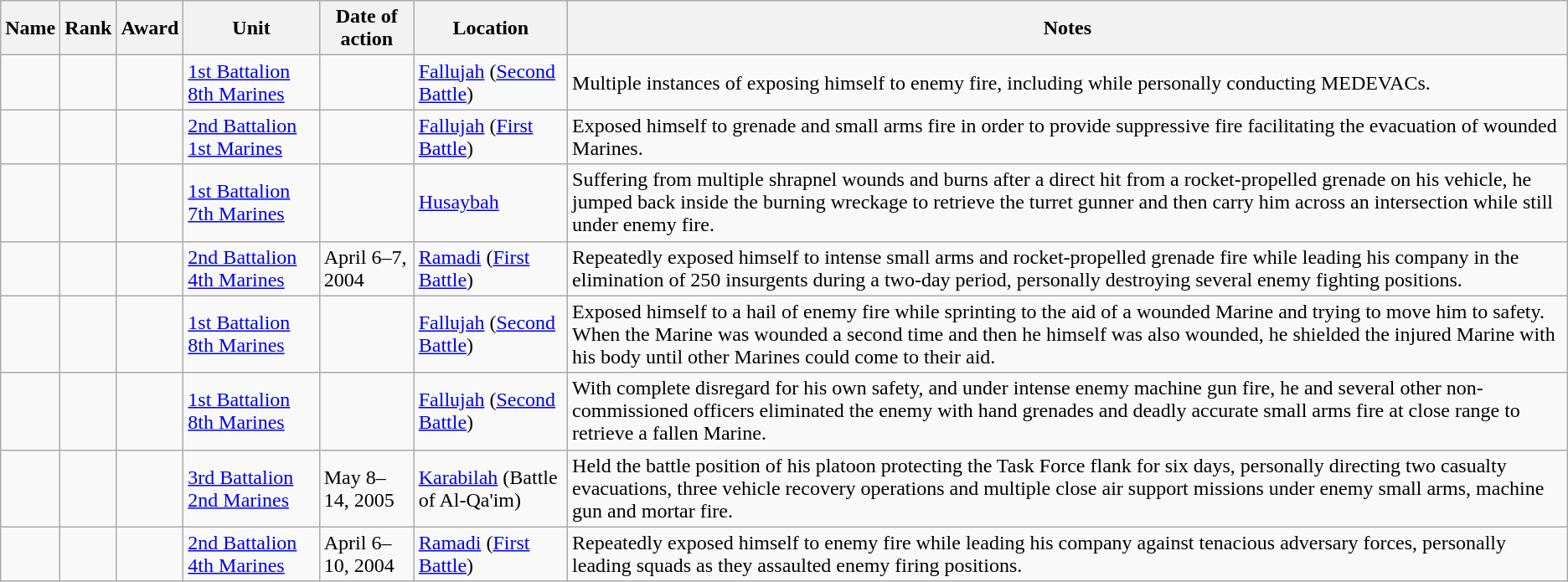<table class="wikitable sortable">
<tr>
<th>Name</th>
<th>Rank</th>
<th>Award</th>
<th>Unit</th>
<th>Date of action</th>
<th>Location</th>
<th class="unsortable">Notes</th>
</tr>
<tr>
<td></td>
<td></td>
<td></td>
<td><a href='#'>1st Battalion 8th Marines</a></td>
<td></td>
<td><a href='#'>Fallujah</a> (<a href='#'>Second Battle</a>)</td>
<td>Multiple instances of exposing himself to enemy fire, including while personally conducting MEDEVACs.</td>
</tr>
<tr>
<td></td>
<td></td>
<td></td>
<td><a href='#'>2nd Battalion 1st Marines</a></td>
<td></td>
<td><a href='#'>Fallujah</a> (<a href='#'>First Battle</a>)</td>
<td>Exposed himself to grenade and small arms fire in order to provide suppressive fire facilitating the evacuation of wounded Marines.</td>
</tr>
<tr>
<td></td>
<td></td>
<td></td>
<td><a href='#'>1st Battalion 7th Marines</a></td>
<td></td>
<td><a href='#'>Husaybah</a></td>
<td>Suffering from multiple shrapnel wounds and burns after a direct hit from a rocket-propelled grenade on his vehicle, he jumped back inside the burning wreckage to retrieve the turret gunner and then carry him across an intersection while still under enemy fire.</td>
</tr>
<tr>
<td></td>
<td></td>
<td></td>
<td><a href='#'>2nd Battalion 4th Marines</a></td>
<td>April 6–7, 2004</td>
<td><a href='#'>Ramadi</a> (<a href='#'>First Battle</a>)</td>
<td>Repeatedly exposed himself to intense small arms and rocket-propelled grenade fire while leading his company in the elimination of 250 insurgents during a two-day period, personally destroying several enemy fighting positions.</td>
</tr>
<tr>
<td></td>
<td></td>
<td></td>
<td><a href='#'>1st Battalion 8th Marines</a></td>
<td></td>
<td><a href='#'>Fallujah</a> (<a href='#'>Second Battle</a>)</td>
<td>Exposed himself to a hail of enemy fire while sprinting to the aid of a wounded Marine and trying to move him to safety. When the Marine was wounded a second time and then he himself was also wounded, he shielded the injured Marine with his body until other Marines could come to their aid.</td>
</tr>
<tr>
<td></td>
<td></td>
<td></td>
<td><a href='#'>1st Battalion 8th Marines</a></td>
<td></td>
<td><a href='#'>Fallujah</a> (<a href='#'>Second Battle</a>)</td>
<td>With complete disregard for his own safety, and under intense enemy machine gun fire, he and several other non-commissioned officers eliminated the enemy with hand grenades and deadly accurate small arms fire at close range to retrieve a fallen Marine.</td>
</tr>
<tr>
<td></td>
<td></td>
<td></td>
<td><a href='#'>3rd Battalion 2nd Marines</a></td>
<td>May 8–14, 2005</td>
<td><a href='#'>Karabilah</a> (Battle of Al-Qa'im)</td>
<td>Held the battle position of his platoon protecting the Task Force flank for six days, personally directing two casualty evacuations, three vehicle recovery operations and multiple close air support missions under enemy small arms, machine gun and mortar fire.</td>
</tr>
<tr>
<td></td>
<td></td>
<td></td>
<td><a href='#'>2nd Battalion 4th Marines</a></td>
<td>April 6–10, 2004</td>
<td><a href='#'>Ramadi</a> (<a href='#'>First Battle</a>)</td>
<td>Repeatedly exposed himself to enemy fire while leading his company against tenacious adversary forces, personally leading squads as they assaulted enemy firing positions.</td>
</tr>
</table>
